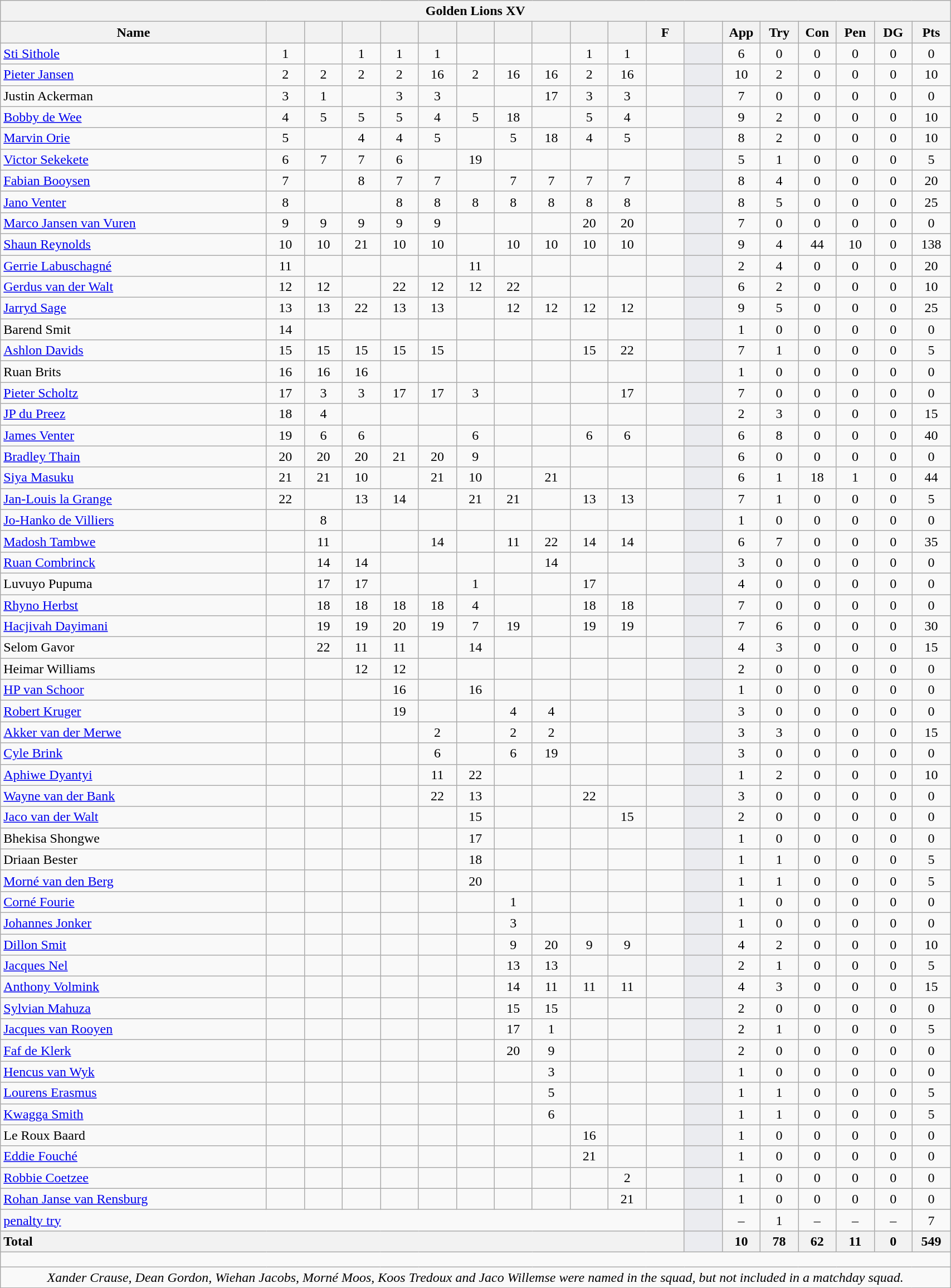<table class="wikitable collapsible collapsed" style="text-align:center; font-size:100%; width:90%">
<tr>
<th colspan="100%">Golden Lions XV</th>
</tr>
<tr>
<th style="width:28%;">Name</th>
<th style="width:4%;"></th>
<th style="width:4%;"></th>
<th style="width:4%;"></th>
<th style="width:4%;"></th>
<th style="width:4%;"></th>
<th style="width:4%;"></th>
<th style="width:4%;"></th>
<th style="width:4%;"></th>
<th style="width:4%;"></th>
<th style="width:4%;"></th>
<th style="width:4%;">F</th>
<th style="width:4%;"></th>
<th style="width:4%;">App</th>
<th style="width:4%;">Try</th>
<th style="width:4%;">Con</th>
<th style="width:4%;">Pen</th>
<th style="width:4%;">DG</th>
<th style="width:4%;">Pts</th>
</tr>
<tr>
<td style="text-align:left;"><a href='#'>Sti Sithole</a></td>
<td>1</td>
<td></td>
<td>1</td>
<td>1</td>
<td>1</td>
<td></td>
<td></td>
<td></td>
<td>1</td>
<td>1</td>
<td></td>
<td style="background:#EBECF0;"></td>
<td>6</td>
<td>0</td>
<td>0</td>
<td>0</td>
<td>0</td>
<td>0</td>
</tr>
<tr>
<td style="text-align:left;"><a href='#'>Pieter Jansen</a></td>
<td>2</td>
<td>2</td>
<td>2</td>
<td>2</td>
<td>16 </td>
<td>2</td>
<td>16 </td>
<td>16 </td>
<td>2</td>
<td>16 </td>
<td></td>
<td style="background:#EBECF0;"></td>
<td>10</td>
<td>2</td>
<td>0</td>
<td>0</td>
<td>0</td>
<td>10</td>
</tr>
<tr>
<td style="text-align:left;">Justin Ackerman</td>
<td>3</td>
<td>1</td>
<td></td>
<td>3</td>
<td>3</td>
<td></td>
<td></td>
<td>17 </td>
<td>3</td>
<td>3</td>
<td></td>
<td style="background:#EBECF0;"></td>
<td>7</td>
<td>0</td>
<td>0</td>
<td>0</td>
<td>0</td>
<td>0</td>
</tr>
<tr>
<td style="text-align:left;"><a href='#'>Bobby de Wee</a></td>
<td>4</td>
<td>5</td>
<td>5</td>
<td>5</td>
<td>4</td>
<td>5</td>
<td>18 </td>
<td></td>
<td>5</td>
<td>4</td>
<td></td>
<td style="background:#EBECF0;"></td>
<td>9</td>
<td>2</td>
<td>0</td>
<td>0</td>
<td>0</td>
<td>10</td>
</tr>
<tr>
<td style="text-align:left;"><a href='#'>Marvin Orie</a></td>
<td>5</td>
<td></td>
<td>4</td>
<td>4</td>
<td>5</td>
<td></td>
<td>5</td>
<td>18 </td>
<td>4</td>
<td>5</td>
<td></td>
<td style="background:#EBECF0;"></td>
<td>8</td>
<td>2</td>
<td>0</td>
<td>0</td>
<td>0</td>
<td>10</td>
</tr>
<tr>
<td style="text-align:left;"><a href='#'>Victor Sekekete</a></td>
<td>6</td>
<td>7</td>
<td>7</td>
<td>6</td>
<td></td>
<td>19 </td>
<td></td>
<td></td>
<td></td>
<td></td>
<td></td>
<td style="background:#EBECF0;"></td>
<td>5</td>
<td>1</td>
<td>0</td>
<td>0</td>
<td>0</td>
<td>5</td>
</tr>
<tr>
<td style="text-align:left;"><a href='#'>Fabian Booysen</a></td>
<td>7</td>
<td></td>
<td>8</td>
<td>7</td>
<td>7</td>
<td></td>
<td>7</td>
<td>7</td>
<td>7</td>
<td>7</td>
<td></td>
<td style="background:#EBECF0;"></td>
<td>8</td>
<td>4</td>
<td>0</td>
<td>0</td>
<td>0</td>
<td>20</td>
</tr>
<tr>
<td style="text-align:left;"><a href='#'>Jano Venter</a></td>
<td>8</td>
<td></td>
<td></td>
<td>8</td>
<td>8</td>
<td>8</td>
<td>8</td>
<td>8</td>
<td>8</td>
<td>8</td>
<td></td>
<td style="background:#EBECF0;"></td>
<td>8</td>
<td>5</td>
<td>0</td>
<td>0</td>
<td>0</td>
<td>25</td>
</tr>
<tr>
<td style="text-align:left;"><a href='#'>Marco Jansen van Vuren</a></td>
<td>9</td>
<td>9</td>
<td>9</td>
<td>9</td>
<td>9</td>
<td></td>
<td></td>
<td></td>
<td>20 </td>
<td>20 </td>
<td></td>
<td style="background:#EBECF0;"></td>
<td>7</td>
<td>0</td>
<td>0</td>
<td>0</td>
<td>0</td>
<td>0</td>
</tr>
<tr>
<td style="text-align:left;"><a href='#'>Shaun Reynolds</a></td>
<td>10</td>
<td>10</td>
<td>21 </td>
<td>10</td>
<td>10</td>
<td></td>
<td>10</td>
<td>10</td>
<td>10</td>
<td>10</td>
<td></td>
<td style="background:#EBECF0;"></td>
<td>9</td>
<td>4</td>
<td>44</td>
<td>10</td>
<td>0</td>
<td>138</td>
</tr>
<tr>
<td style="text-align:left;"><a href='#'>Gerrie Labuschagné</a></td>
<td>11</td>
<td></td>
<td></td>
<td></td>
<td></td>
<td>11</td>
<td></td>
<td></td>
<td></td>
<td></td>
<td></td>
<td style="background:#EBECF0;"></td>
<td>2</td>
<td>4</td>
<td>0</td>
<td>0</td>
<td>0</td>
<td>20</td>
</tr>
<tr>
<td style="text-align:left;"><a href='#'>Gerdus van der Walt</a></td>
<td>12</td>
<td>12</td>
<td></td>
<td>22 </td>
<td>12</td>
<td>12</td>
<td>22 </td>
<td></td>
<td></td>
<td></td>
<td></td>
<td style="background:#EBECF0;"></td>
<td>6</td>
<td>2</td>
<td>0</td>
<td>0</td>
<td>0</td>
<td>10</td>
</tr>
<tr>
<td style="text-align:left;"><a href='#'>Jarryd Sage</a></td>
<td>13</td>
<td>13</td>
<td>22 </td>
<td>13</td>
<td>13</td>
<td></td>
<td>12</td>
<td>12</td>
<td>12</td>
<td>12</td>
<td></td>
<td style="background:#EBECF0;"></td>
<td>9</td>
<td>5</td>
<td>0</td>
<td>0</td>
<td>0</td>
<td>25</td>
</tr>
<tr>
<td style="text-align:left;">Barend Smit</td>
<td>14</td>
<td></td>
<td></td>
<td></td>
<td></td>
<td></td>
<td></td>
<td></td>
<td></td>
<td></td>
<td></td>
<td style="background:#EBECF0;"></td>
<td>1</td>
<td>0</td>
<td>0</td>
<td>0</td>
<td>0</td>
<td>0</td>
</tr>
<tr>
<td style="text-align:left;"><a href='#'>Ashlon Davids</a></td>
<td>15</td>
<td>15</td>
<td>15</td>
<td>15</td>
<td>15</td>
<td></td>
<td></td>
<td></td>
<td>15</td>
<td>22 </td>
<td></td>
<td style="background:#EBECF0;"></td>
<td>7</td>
<td>1</td>
<td>0</td>
<td>0</td>
<td>0</td>
<td>5</td>
</tr>
<tr>
<td style="text-align:left;">Ruan Brits</td>
<td>16</td>
<td>16 </td>
<td>16</td>
<td></td>
<td></td>
<td></td>
<td></td>
<td></td>
<td></td>
<td></td>
<td></td>
<td style="background:#EBECF0;"></td>
<td>1</td>
<td>0</td>
<td>0</td>
<td>0</td>
<td>0</td>
<td>0</td>
</tr>
<tr>
<td style="text-align:left;"><a href='#'>Pieter Scholtz</a></td>
<td>17 </td>
<td>3</td>
<td>3</td>
<td>17 </td>
<td>17 </td>
<td>3</td>
<td></td>
<td></td>
<td></td>
<td>17 </td>
<td></td>
<td style="background:#EBECF0;"></td>
<td>7</td>
<td>0</td>
<td>0</td>
<td>0</td>
<td>0</td>
<td>0</td>
</tr>
<tr>
<td style="text-align:left;"><a href='#'>JP du Preez</a></td>
<td>18 </td>
<td>4</td>
<td></td>
<td></td>
<td></td>
<td></td>
<td></td>
<td></td>
<td></td>
<td></td>
<td></td>
<td style="background:#EBECF0;"></td>
<td>2</td>
<td>3</td>
<td>0</td>
<td>0</td>
<td>0</td>
<td>15</td>
</tr>
<tr>
<td style="text-align:left;"><a href='#'>James Venter</a></td>
<td>19 </td>
<td>6</td>
<td>6</td>
<td></td>
<td></td>
<td>6</td>
<td></td>
<td></td>
<td>6</td>
<td>6</td>
<td></td>
<td style="background:#EBECF0;"></td>
<td>6</td>
<td>8</td>
<td>0</td>
<td>0</td>
<td>0</td>
<td>40</td>
</tr>
<tr>
<td style="text-align:left;"><a href='#'>Bradley Thain</a></td>
<td>20 </td>
<td>20 </td>
<td>20 </td>
<td>21 </td>
<td>20 </td>
<td>9</td>
<td></td>
<td></td>
<td></td>
<td></td>
<td></td>
<td style="background:#EBECF0;"></td>
<td>6</td>
<td>0</td>
<td>0</td>
<td>0</td>
<td>0</td>
<td>0</td>
</tr>
<tr>
<td style="text-align:left;"><a href='#'>Siya Masuku</a></td>
<td>21 </td>
<td>21 </td>
<td>10</td>
<td></td>
<td>21 </td>
<td>10</td>
<td></td>
<td>21 </td>
<td></td>
<td></td>
<td></td>
<td style="background:#EBECF0;"></td>
<td>6</td>
<td>1</td>
<td>18</td>
<td>1</td>
<td>0</td>
<td>44</td>
</tr>
<tr>
<td style="text-align:left;"><a href='#'>Jan-Louis la Grange</a></td>
<td>22 </td>
<td></td>
<td>13</td>
<td>14</td>
<td></td>
<td>21 </td>
<td>21 </td>
<td></td>
<td>13</td>
<td>13</td>
<td></td>
<td style="background:#EBECF0;"></td>
<td>7</td>
<td>1</td>
<td>0</td>
<td>0</td>
<td>0</td>
<td>5</td>
</tr>
<tr>
<td style="text-align:left;"><a href='#'>Jo-Hanko de Villiers</a></td>
<td></td>
<td>8</td>
<td></td>
<td></td>
<td></td>
<td></td>
<td></td>
<td></td>
<td></td>
<td></td>
<td></td>
<td style="background:#EBECF0;"></td>
<td>1</td>
<td>0</td>
<td>0</td>
<td>0</td>
<td>0</td>
<td>0</td>
</tr>
<tr>
<td style="text-align:left;"><a href='#'>Madosh Tambwe</a></td>
<td></td>
<td>11</td>
<td></td>
<td></td>
<td>14</td>
<td></td>
<td>11</td>
<td>22 </td>
<td>14</td>
<td>14</td>
<td></td>
<td style="background:#EBECF0;"></td>
<td>6</td>
<td>7</td>
<td>0</td>
<td>0</td>
<td>0</td>
<td>35</td>
</tr>
<tr>
<td style="text-align:left;"><a href='#'>Ruan Combrinck</a></td>
<td></td>
<td>14</td>
<td>14</td>
<td></td>
<td></td>
<td></td>
<td></td>
<td>14</td>
<td></td>
<td></td>
<td></td>
<td style="background:#EBECF0;"></td>
<td>3</td>
<td>0</td>
<td>0</td>
<td>0</td>
<td>0</td>
<td>0</td>
</tr>
<tr>
<td style="text-align:left;">Luvuyo Pupuma</td>
<td></td>
<td>17 </td>
<td>17 </td>
<td></td>
<td></td>
<td>1</td>
<td></td>
<td></td>
<td>17 </td>
<td></td>
<td></td>
<td style="background:#EBECF0;"></td>
<td>4</td>
<td>0</td>
<td>0</td>
<td>0</td>
<td>0</td>
<td>0</td>
</tr>
<tr>
<td style="text-align:left;"><a href='#'>Rhyno Herbst</a></td>
<td></td>
<td>18 </td>
<td>18 </td>
<td>18 </td>
<td>18 </td>
<td>4</td>
<td></td>
<td></td>
<td>18 </td>
<td>18 </td>
<td></td>
<td style="background:#EBECF0;"></td>
<td>7</td>
<td>0</td>
<td>0</td>
<td>0</td>
<td>0</td>
<td>0</td>
</tr>
<tr>
<td style="text-align:left;"><a href='#'>Hacjivah Dayimani</a></td>
<td></td>
<td>19 </td>
<td>19</td>
<td>20 </td>
<td>19 </td>
<td>7</td>
<td>19 </td>
<td></td>
<td>19 </td>
<td>19 </td>
<td></td>
<td style="background:#EBECF0;"></td>
<td>7</td>
<td>6</td>
<td>0</td>
<td>0</td>
<td>0</td>
<td>30</td>
</tr>
<tr>
<td style="text-align:left;">Selom Gavor</td>
<td></td>
<td>22 </td>
<td>11</td>
<td>11</td>
<td></td>
<td>14</td>
<td></td>
<td></td>
<td></td>
<td></td>
<td></td>
<td style="background:#EBECF0;"></td>
<td>4</td>
<td>3</td>
<td>0</td>
<td>0</td>
<td>0</td>
<td>15</td>
</tr>
<tr>
<td style="text-align:left;">Heimar Williams</td>
<td></td>
<td></td>
<td>12</td>
<td>12</td>
<td></td>
<td></td>
<td></td>
<td></td>
<td></td>
<td></td>
<td></td>
<td style="background:#EBECF0;"></td>
<td>2</td>
<td>0</td>
<td>0</td>
<td>0</td>
<td>0</td>
<td>0</td>
</tr>
<tr>
<td style="text-align:left;"><a href='#'>HP van Schoor</a></td>
<td></td>
<td></td>
<td></td>
<td>16</td>
<td></td>
<td>16 </td>
<td></td>
<td></td>
<td></td>
<td></td>
<td></td>
<td style="background:#EBECF0;"></td>
<td>1</td>
<td>0</td>
<td>0</td>
<td>0</td>
<td>0</td>
<td>0</td>
</tr>
<tr>
<td style="text-align:left;"><a href='#'>Robert Kruger</a></td>
<td></td>
<td></td>
<td></td>
<td>19 </td>
<td></td>
<td></td>
<td>4</td>
<td>4</td>
<td></td>
<td></td>
<td></td>
<td style="background:#EBECF0;"></td>
<td>3</td>
<td>0</td>
<td>0</td>
<td>0</td>
<td>0</td>
<td>0</td>
</tr>
<tr>
<td style="text-align:left;"><a href='#'>Akker van der Merwe</a></td>
<td></td>
<td></td>
<td></td>
<td></td>
<td>2</td>
<td></td>
<td>2</td>
<td>2</td>
<td></td>
<td></td>
<td></td>
<td style="background:#EBECF0;"></td>
<td>3</td>
<td>3</td>
<td>0</td>
<td>0</td>
<td>0</td>
<td>15</td>
</tr>
<tr>
<td style="text-align:left;"><a href='#'>Cyle Brink</a></td>
<td></td>
<td></td>
<td></td>
<td></td>
<td>6</td>
<td></td>
<td>6</td>
<td>19 </td>
<td></td>
<td></td>
<td></td>
<td style="background:#EBECF0;"></td>
<td>3</td>
<td>0</td>
<td>0</td>
<td>0</td>
<td>0</td>
<td>0</td>
</tr>
<tr>
<td style="text-align:left;"><a href='#'>Aphiwe Dyantyi</a></td>
<td></td>
<td></td>
<td></td>
<td></td>
<td>11</td>
<td>22</td>
<td></td>
<td></td>
<td></td>
<td></td>
<td></td>
<td style="background:#EBECF0;"></td>
<td>1</td>
<td>2</td>
<td>0</td>
<td>0</td>
<td>0</td>
<td>10</td>
</tr>
<tr>
<td style="text-align:left;"><a href='#'>Wayne van der Bank</a></td>
<td></td>
<td></td>
<td></td>
<td></td>
<td>22 </td>
<td>13</td>
<td></td>
<td></td>
<td>22 </td>
<td></td>
<td></td>
<td style="background:#EBECF0;"></td>
<td>3</td>
<td>0</td>
<td>0</td>
<td>0</td>
<td>0</td>
<td>0</td>
</tr>
<tr>
<td style="text-align:left;"><a href='#'>Jaco van der Walt</a></td>
<td></td>
<td></td>
<td></td>
<td></td>
<td></td>
<td>15</td>
<td></td>
<td></td>
<td></td>
<td>15</td>
<td></td>
<td style="background:#EBECF0;"></td>
<td>2</td>
<td>0</td>
<td>0</td>
<td>0</td>
<td>0</td>
<td>0</td>
</tr>
<tr>
<td style="text-align:left;">Bhekisa Shongwe</td>
<td></td>
<td></td>
<td></td>
<td></td>
<td></td>
<td>17 </td>
<td></td>
<td></td>
<td></td>
<td></td>
<td></td>
<td style="background:#EBECF0;"></td>
<td>1</td>
<td>0</td>
<td>0</td>
<td>0</td>
<td>0</td>
<td>0</td>
</tr>
<tr>
<td style="text-align:left;">Driaan Bester</td>
<td></td>
<td></td>
<td></td>
<td></td>
<td></td>
<td>18 </td>
<td></td>
<td></td>
<td></td>
<td></td>
<td></td>
<td style="background:#EBECF0;"></td>
<td>1</td>
<td>1</td>
<td>0</td>
<td>0</td>
<td>0</td>
<td>5</td>
</tr>
<tr>
<td style="text-align:left;"><a href='#'>Morné van den Berg</a></td>
<td></td>
<td></td>
<td></td>
<td></td>
<td></td>
<td>20 </td>
<td></td>
<td></td>
<td></td>
<td></td>
<td></td>
<td style="background:#EBECF0;"></td>
<td>1</td>
<td>1</td>
<td>0</td>
<td>0</td>
<td>0</td>
<td>5</td>
</tr>
<tr>
<td style="text-align:left;"><a href='#'>Corné Fourie</a></td>
<td></td>
<td></td>
<td></td>
<td></td>
<td></td>
<td></td>
<td>1</td>
<td></td>
<td></td>
<td></td>
<td></td>
<td style="background:#EBECF0;"></td>
<td>1</td>
<td>0</td>
<td>0</td>
<td>0</td>
<td>0</td>
<td>0</td>
</tr>
<tr>
<td style="text-align:left;"><a href='#'>Johannes Jonker</a></td>
<td></td>
<td></td>
<td></td>
<td></td>
<td></td>
<td></td>
<td>3</td>
<td></td>
<td></td>
<td></td>
<td></td>
<td style="background:#EBECF0;"></td>
<td>1</td>
<td>0</td>
<td>0</td>
<td>0</td>
<td>0</td>
<td>0</td>
</tr>
<tr>
<td style="text-align:left;"><a href='#'>Dillon Smit</a></td>
<td></td>
<td></td>
<td></td>
<td></td>
<td></td>
<td></td>
<td>9</td>
<td>20 </td>
<td>9</td>
<td>9</td>
<td></td>
<td style="background:#EBECF0;"></td>
<td>4</td>
<td>2</td>
<td>0</td>
<td>0</td>
<td>0</td>
<td>10</td>
</tr>
<tr>
<td style="text-align:left;"><a href='#'>Jacques Nel</a></td>
<td></td>
<td></td>
<td></td>
<td></td>
<td></td>
<td></td>
<td>13</td>
<td>13</td>
<td></td>
<td></td>
<td></td>
<td style="background:#EBECF0;"></td>
<td>2</td>
<td>1</td>
<td>0</td>
<td>0</td>
<td>0</td>
<td>5</td>
</tr>
<tr>
<td style="text-align:left;"><a href='#'>Anthony Volmink</a></td>
<td></td>
<td></td>
<td></td>
<td></td>
<td></td>
<td></td>
<td>14</td>
<td>11</td>
<td>11</td>
<td>11</td>
<td></td>
<td style="background:#EBECF0;"></td>
<td>4</td>
<td>3</td>
<td>0</td>
<td>0</td>
<td>0</td>
<td>15</td>
</tr>
<tr>
<td style="text-align:left;"><a href='#'>Sylvian Mahuza</a></td>
<td></td>
<td></td>
<td></td>
<td></td>
<td></td>
<td></td>
<td>15</td>
<td>15</td>
<td></td>
<td></td>
<td></td>
<td style="background:#EBECF0;"></td>
<td>2</td>
<td>0</td>
<td>0</td>
<td>0</td>
<td>0</td>
<td>0</td>
</tr>
<tr>
<td style="text-align:left;"><a href='#'>Jacques van Rooyen</a></td>
<td></td>
<td></td>
<td></td>
<td></td>
<td></td>
<td></td>
<td>17 </td>
<td>1</td>
<td></td>
<td></td>
<td></td>
<td style="background:#EBECF0;"></td>
<td>2</td>
<td>1</td>
<td>0</td>
<td>0</td>
<td>0</td>
<td>5</td>
</tr>
<tr>
<td style="text-align:left;"><a href='#'>Faf de Klerk</a></td>
<td></td>
<td></td>
<td></td>
<td></td>
<td></td>
<td></td>
<td>20 </td>
<td>9</td>
<td></td>
<td></td>
<td></td>
<td style="background:#EBECF0;"></td>
<td>2</td>
<td>0</td>
<td>0</td>
<td>0</td>
<td>0</td>
<td>0</td>
</tr>
<tr>
<td style="text-align:left;"><a href='#'>Hencus van Wyk</a></td>
<td></td>
<td></td>
<td></td>
<td></td>
<td></td>
<td></td>
<td></td>
<td>3</td>
<td></td>
<td></td>
<td></td>
<td style="background:#EBECF0;"></td>
<td>1</td>
<td>0</td>
<td>0</td>
<td>0</td>
<td>0</td>
<td>0</td>
</tr>
<tr>
<td style="text-align:left;"><a href='#'>Lourens Erasmus</a></td>
<td></td>
<td></td>
<td></td>
<td></td>
<td></td>
<td></td>
<td></td>
<td>5</td>
<td></td>
<td></td>
<td></td>
<td style="background:#EBECF0;"></td>
<td>1</td>
<td>1</td>
<td>0</td>
<td>0</td>
<td>0</td>
<td>5</td>
</tr>
<tr>
<td style="text-align:left;"><a href='#'>Kwagga Smith</a></td>
<td></td>
<td></td>
<td></td>
<td></td>
<td></td>
<td></td>
<td></td>
<td>6</td>
<td></td>
<td></td>
<td></td>
<td style="background:#EBECF0;"></td>
<td>1</td>
<td>1</td>
<td>0</td>
<td>0</td>
<td>0</td>
<td>5</td>
</tr>
<tr>
<td style="text-align:left;">Le Roux Baard</td>
<td></td>
<td></td>
<td></td>
<td></td>
<td></td>
<td></td>
<td></td>
<td></td>
<td>16 </td>
<td></td>
<td></td>
<td style="background:#EBECF0;"></td>
<td>1</td>
<td>0</td>
<td>0</td>
<td>0</td>
<td>0</td>
<td>0</td>
</tr>
<tr>
<td style="text-align:left;"><a href='#'>Eddie Fouché</a></td>
<td></td>
<td></td>
<td></td>
<td></td>
<td></td>
<td></td>
<td></td>
<td></td>
<td>21 </td>
<td></td>
<td></td>
<td style="background:#EBECF0;"></td>
<td>1</td>
<td>0</td>
<td>0</td>
<td>0</td>
<td>0</td>
<td>0</td>
</tr>
<tr>
<td style="text-align:left;"><a href='#'>Robbie Coetzee</a></td>
<td></td>
<td></td>
<td></td>
<td></td>
<td></td>
<td></td>
<td></td>
<td></td>
<td></td>
<td>2</td>
<td></td>
<td style="background:#EBECF0;"></td>
<td>1</td>
<td>0</td>
<td>0</td>
<td>0</td>
<td>0</td>
<td>0</td>
</tr>
<tr>
<td style="text-align:left;"><a href='#'>Rohan Janse van Rensburg</a></td>
<td></td>
<td></td>
<td></td>
<td></td>
<td></td>
<td></td>
<td></td>
<td></td>
<td></td>
<td>21 </td>
<td></td>
<td style="background:#EBECF0;"></td>
<td>1</td>
<td>0</td>
<td>0</td>
<td>0</td>
<td>0</td>
<td>0</td>
</tr>
<tr>
<td colspan="12" style="text-align:left;"><a href='#'>penalty try</a></td>
<td style="background:#EBECF0;"></td>
<td>–</td>
<td>1</td>
<td>–</td>
<td>–</td>
<td>–</td>
<td>7</td>
</tr>
<tr>
<th colspan="12" style="text-align:left;">Total</th>
<th style="background:#EBECF0;"></th>
<th>10</th>
<th>78</th>
<th>62</th>
<th>11</th>
<th>0</th>
<th>549</th>
</tr>
<tr class="sortbottom">
<td colspan="100%" style="height: 10px;"></td>
</tr>
<tr class="sortbottom">
<td colspan="100%" style="text-align:center;"><em>Xander Crause, Dean Gordon, Wiehan Jacobs, Morné Moos, Koos Tredoux and Jaco Willemse were named in the squad, but not included in a matchday squad.</em></td>
</tr>
</table>
